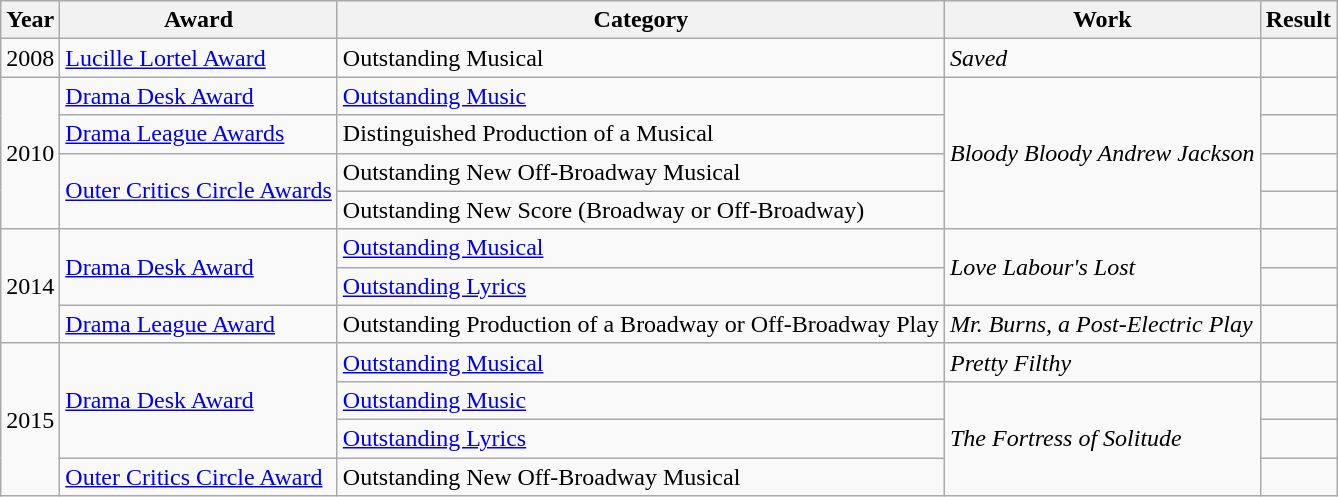<table class="wikitable">
<tr>
<th>Year</th>
<th>Award</th>
<th>Category</th>
<th>Work</th>
<th>Result</th>
</tr>
<tr>
<td>2008</td>
<td><a href='#'>Lucille Lortel Award</a></td>
<td>Outstanding Musical</td>
<td><em>Saved</em></td>
<td></td>
</tr>
<tr>
<td rowspan="4">2010</td>
<td><a href='#'>Drama Desk Award</a></td>
<td><a href='#'>Outstanding Music</a></td>
<td rowspan="4"><em>Bloody Bloody Andrew Jackson</em></td>
<td></td>
</tr>
<tr>
<td><a href='#'>Drama League Awards</a></td>
<td>Distinguished Production of a Musical</td>
<td></td>
</tr>
<tr>
<td rowspan="2"><a href='#'>Outer Critics Circle Awards</a></td>
<td>Outstanding New Off-Broadway Musical</td>
<td></td>
</tr>
<tr>
<td>Outstanding New Score (Broadway or Off-Broadway)</td>
<td></td>
</tr>
<tr>
<td rowspan="3">2014</td>
<td rowspan="2"><a href='#'>Drama Desk Award</a></td>
<td><a href='#'>Outstanding Musical</a></td>
<td rowspan="2"><em>Love Labour's Lost</em></td>
<td></td>
</tr>
<tr>
<td><a href='#'>Outstanding Lyrics</a></td>
<td></td>
</tr>
<tr>
<td><a href='#'>Drama League Award</a></td>
<td>Outstanding Production of a Broadway or Off-Broadway Play</td>
<td><em>Mr. Burns, a Post-Electric Play</em></td>
<td></td>
</tr>
<tr>
<td rowspan="4">2015</td>
<td rowspan="3"><a href='#'>Drama Desk Award</a></td>
<td><a href='#'>Outstanding Musical</a></td>
<td><em>Pretty Filthy</em></td>
<td></td>
</tr>
<tr>
<td><a href='#'>Outstanding Music</a></td>
<td rowspan="3"><em>The Fortress of Solitude</em></td>
<td></td>
</tr>
<tr>
<td><a href='#'>Outstanding Lyrics</a></td>
<td></td>
</tr>
<tr>
<td><a href='#'>Outer Critics Circle Award</a></td>
<td>Outstanding New Off-Broadway Musical</td>
<td></td>
</tr>
</table>
